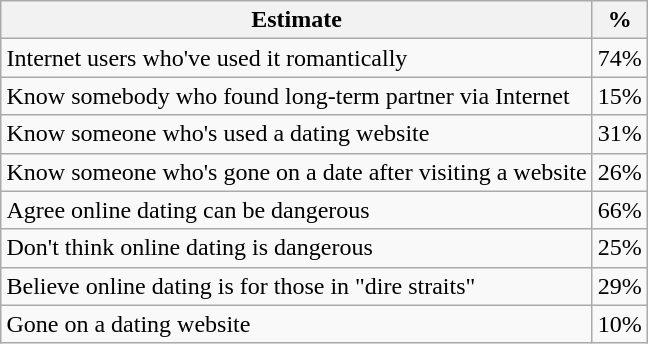<table class="wikitable" style="float:right;">
<tr>
<th>Estimate</th>
<th>%</th>
</tr>
<tr>
<td>Internet users who've used it romantically</td>
<td>74%</td>
</tr>
<tr>
<td>Know somebody who found long-term partner via Internet</td>
<td>15%</td>
</tr>
<tr>
<td>Know someone who's used a dating website</td>
<td>31%</td>
</tr>
<tr>
<td>Know someone who's gone on a date after visiting a website</td>
<td>26%</td>
</tr>
<tr>
<td>Agree online dating can be dangerous</td>
<td>66%</td>
</tr>
<tr>
<td>Don't think online dating is dangerous</td>
<td>25%</td>
</tr>
<tr>
<td>Believe online dating is for those in "dire straits"</td>
<td>29%</td>
</tr>
<tr>
<td>Gone on a dating website</td>
<td>10%</td>
</tr>
</table>
